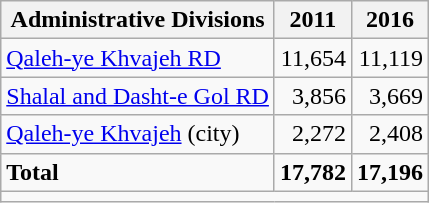<table class="wikitable">
<tr>
<th>Administrative Divisions</th>
<th>2011</th>
<th>2016</th>
</tr>
<tr>
<td><a href='#'>Qaleh-ye Khvajeh RD</a></td>
<td style="text-align: right;">11,654</td>
<td style="text-align: right;">11,119</td>
</tr>
<tr>
<td><a href='#'>Shalal and Dasht-e Gol RD</a></td>
<td style="text-align: right;">3,856</td>
<td style="text-align: right;">3,669</td>
</tr>
<tr>
<td><a href='#'>Qaleh-ye Khvajeh</a> (city)</td>
<td style="text-align: right;">2,272</td>
<td style="text-align: right;">2,408</td>
</tr>
<tr>
<td><strong>Total</strong></td>
<td style="text-align: right;"><strong>17,782</strong></td>
<td style="text-align: right;"><strong>17,196</strong></td>
</tr>
<tr>
<td colspan=3></td>
</tr>
</table>
